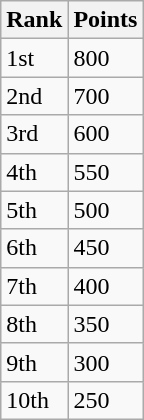<table class="wikitable">
<tr>
<th>Rank</th>
<th>Points</th>
</tr>
<tr>
<td>1st</td>
<td>800</td>
</tr>
<tr>
<td>2nd</td>
<td>700</td>
</tr>
<tr>
<td>3rd</td>
<td>600</td>
</tr>
<tr>
<td>4th</td>
<td>550</td>
</tr>
<tr>
<td>5th</td>
<td>500</td>
</tr>
<tr>
<td>6th</td>
<td>450</td>
</tr>
<tr>
<td>7th</td>
<td>400</td>
</tr>
<tr>
<td>8th</td>
<td>350</td>
</tr>
<tr>
<td>9th</td>
<td>300</td>
</tr>
<tr>
<td>10th</td>
<td>250</td>
</tr>
</table>
